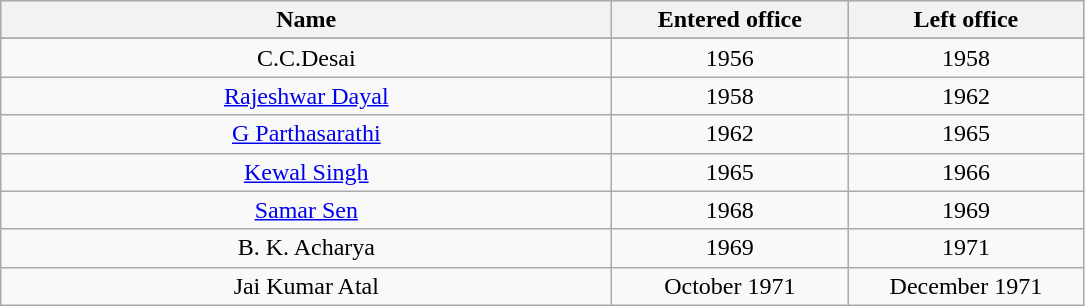<table class="wikitable" style="text-align:center">
<tr style="background:#cccccc">
<th scope="col" style="width: 400px;">Name</th>
<th scope="col" style="width: 150px;">Entered office</th>
<th scope="col" style="width: 150px;">Left office</th>
</tr>
<tr>
</tr>
<tr>
<td>C.C.Desai</td>
<td>1956</td>
<td>1958</td>
</tr>
<tr>
<td><a href='#'>Rajeshwar Dayal</a></td>
<td>1958</td>
<td>1962</td>
</tr>
<tr>
<td><a href='#'>G Parthasarathi</a></td>
<td>1962</td>
<td>1965</td>
</tr>
<tr>
<td><a href='#'>Kewal Singh</a></td>
<td>1965</td>
<td>1966</td>
</tr>
<tr>
<td><a href='#'>Samar Sen</a></td>
<td>1968</td>
<td>1969</td>
</tr>
<tr>
<td>B. K. Acharya</td>
<td>1969</td>
<td>1971</td>
</tr>
<tr>
<td>Jai Kumar Atal</td>
<td>October 1971</td>
<td>December 1971</td>
</tr>
</table>
